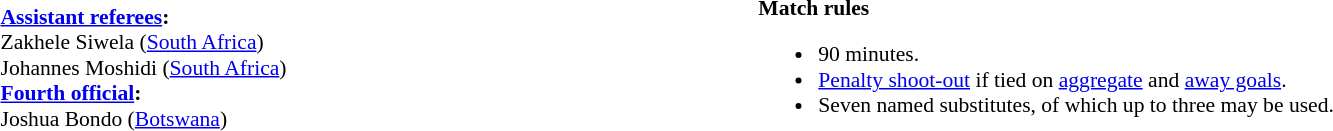<table style="width:100%; font-size:90%;">
<tr>
<td><br><strong><a href='#'>Assistant referees</a>:</strong>
<br>Zakhele Siwela (<a href='#'>South Africa</a>)
<br>Johannes Moshidi (<a href='#'>South Africa</a>)
<br><strong><a href='#'>Fourth official</a>:</strong>
<br>Joshua Bondo (<a href='#'>Botswana</a>)</td>
<td style="width:60%; vertical-align:top;"><br><strong>Match rules</strong><ul><li>90 minutes.</li><li><a href='#'>Penalty shoot-out</a> if tied on <a href='#'>aggregate</a> and <a href='#'>away goals</a>.</li><li>Seven named substitutes, of which up to three may be used.</li></ul></td>
</tr>
</table>
